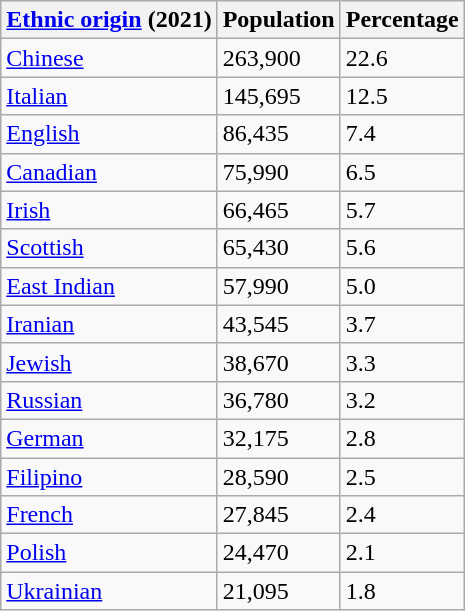<table class="wikitable" style="float:left; clear:left; margin-right:1em">
<tr>
<th><a href='#'>Ethnic origin</a> (2021)</th>
<th>Population</th>
<th>Percentage</th>
</tr>
<tr>
<td><a href='#'>Chinese</a></td>
<td>263,900</td>
<td>22.6</td>
</tr>
<tr>
<td><a href='#'>Italian</a></td>
<td>145,695</td>
<td>12.5</td>
</tr>
<tr>
<td><a href='#'>English</a></td>
<td>86,435</td>
<td>7.4</td>
</tr>
<tr>
<td><a href='#'>Canadian</a></td>
<td>75,990</td>
<td>6.5</td>
</tr>
<tr>
<td><a href='#'>Irish</a></td>
<td>66,465</td>
<td>5.7</td>
</tr>
<tr>
<td><a href='#'>Scottish</a></td>
<td>65,430</td>
<td>5.6</td>
</tr>
<tr>
<td><a href='#'>East Indian</a></td>
<td>57,990</td>
<td>5.0</td>
</tr>
<tr>
<td><a href='#'>Iranian</a></td>
<td>43,545</td>
<td>3.7</td>
</tr>
<tr>
<td><a href='#'>Jewish</a></td>
<td>38,670</td>
<td>3.3</td>
</tr>
<tr>
<td><a href='#'>Russian</a></td>
<td>36,780</td>
<td>3.2</td>
</tr>
<tr>
<td><a href='#'>German</a></td>
<td>32,175</td>
<td>2.8</td>
</tr>
<tr>
<td><a href='#'>Filipino</a></td>
<td>28,590</td>
<td>2.5</td>
</tr>
<tr>
<td><a href='#'>French</a></td>
<td>27,845</td>
<td>2.4</td>
</tr>
<tr>
<td><a href='#'>Polish</a></td>
<td>24,470</td>
<td>2.1</td>
</tr>
<tr>
<td><a href='#'>Ukrainian</a></td>
<td>21,095</td>
<td>1.8</td>
</tr>
</table>
